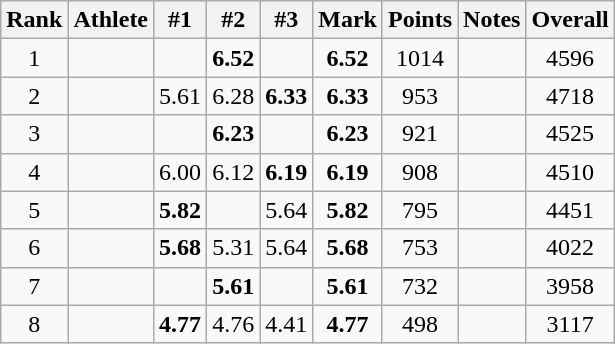<table class="wikitable sortable" style="text-align:center">
<tr>
<th>Rank</th>
<th>Athlete</th>
<th>#1</th>
<th>#2</th>
<th>#3</th>
<th>Mark</th>
<th>Points</th>
<th>Notes</th>
<th>Overall</th>
</tr>
<tr>
<td>1</td>
<td align="left"></td>
<td></td>
<td><strong>6.52</strong></td>
<td></td>
<td><strong>6.52</strong></td>
<td>1014</td>
<td></td>
<td>4596</td>
</tr>
<tr>
<td>2</td>
<td align="left"></td>
<td>5.61</td>
<td>6.28</td>
<td><strong>6.33</strong></td>
<td><strong>6.33</strong></td>
<td>953</td>
<td></td>
<td>4718</td>
</tr>
<tr>
<td>3</td>
<td align="left"></td>
<td></td>
<td><strong>6.23</strong></td>
<td></td>
<td><strong>6.23</strong></td>
<td>921</td>
<td></td>
<td>4525</td>
</tr>
<tr>
<td>4</td>
<td align="left"></td>
<td>6.00</td>
<td>6.12</td>
<td><strong>6.19</strong></td>
<td><strong>6.19</strong></td>
<td>908</td>
<td></td>
<td>4510</td>
</tr>
<tr>
<td>5</td>
<td align="left"></td>
<td><strong>5.82</strong></td>
<td></td>
<td>5.64</td>
<td><strong>5.82</strong></td>
<td>795</td>
<td></td>
<td>4451</td>
</tr>
<tr>
<td>6</td>
<td align="left"></td>
<td><strong>5.68</strong></td>
<td>5.31</td>
<td>5.64</td>
<td><strong>5.68</strong></td>
<td>753</td>
<td></td>
<td>4022</td>
</tr>
<tr>
<td>7</td>
<td align="left"></td>
<td></td>
<td><strong>5.61</strong></td>
<td></td>
<td><strong>5.61</strong></td>
<td>732</td>
<td></td>
<td>3958</td>
</tr>
<tr>
<td>8</td>
<td align="left"></td>
<td><strong>4.77</strong></td>
<td>4.76</td>
<td>4.41</td>
<td><strong>4.77</strong></td>
<td>498</td>
<td></td>
<td>3117</td>
</tr>
</table>
